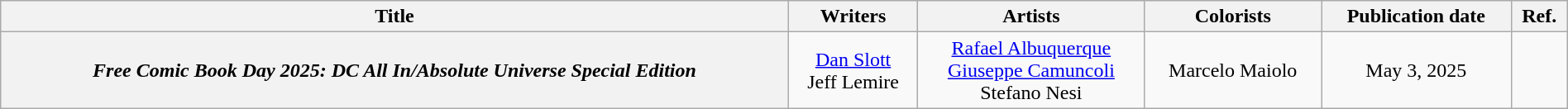<table class="wikitable" width="100%" style="text-align: center;">
<tr>
<th>Title</th>
<th>Writers</th>
<th>Artists</th>
<th>Colorists</th>
<th>Publication date</th>
<th>Ref.</th>
</tr>
<tr>
<th scope="col"><em>Free Comic Book Day 2025: DC All In/Absolute Universe Special Edition</em></th>
<td><a href='#'>Dan Slott</a><br>Jeff Lemire</td>
<td><a href='#'>Rafael Albuquerque</a><br><a href='#'>Giuseppe Camuncoli</a><br>Stefano Nesi</td>
<td>Marcelo Maiolo</td>
<td>May 3, 2025</td>
<td></td>
</tr>
</table>
